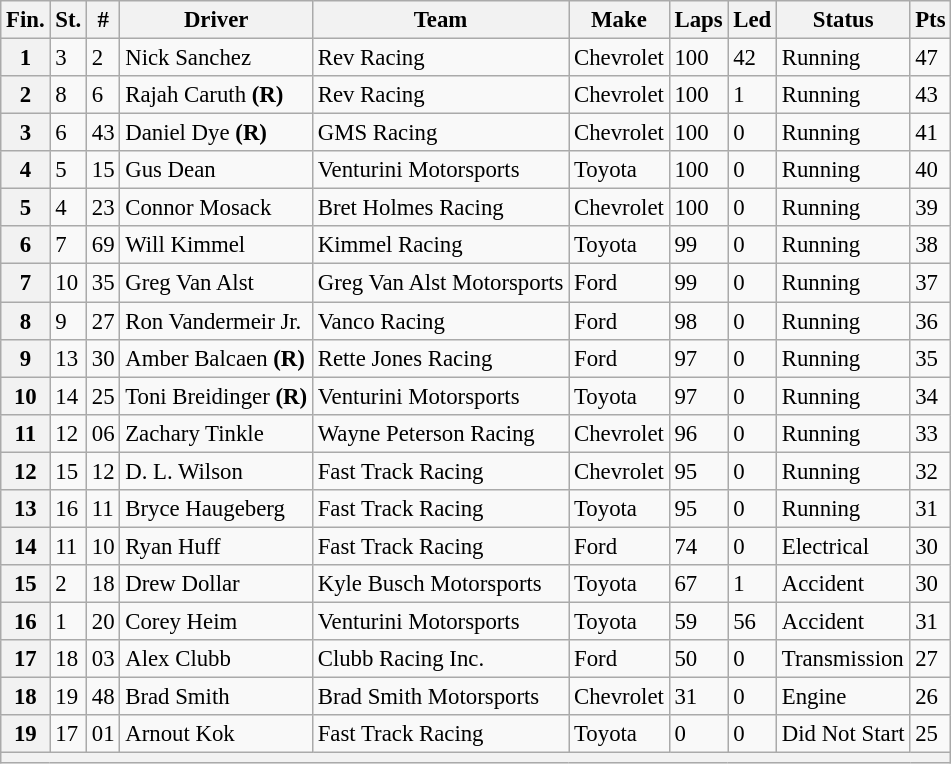<table class="wikitable" style="font-size:95%">
<tr>
<th>Fin.</th>
<th>St.</th>
<th>#</th>
<th>Driver</th>
<th>Team</th>
<th>Make</th>
<th>Laps</th>
<th>Led</th>
<th>Status</th>
<th>Pts</th>
</tr>
<tr>
<th>1</th>
<td>3</td>
<td>2</td>
<td>Nick Sanchez</td>
<td>Rev Racing</td>
<td>Chevrolet</td>
<td>100</td>
<td>42</td>
<td>Running</td>
<td>47</td>
</tr>
<tr>
<th>2</th>
<td>8</td>
<td>6</td>
<td>Rajah Caruth <strong>(R)</strong></td>
<td>Rev Racing</td>
<td>Chevrolet</td>
<td>100</td>
<td>1</td>
<td>Running</td>
<td>43</td>
</tr>
<tr>
<th>3</th>
<td>6</td>
<td>43</td>
<td>Daniel Dye <strong>(R)</strong></td>
<td>GMS Racing</td>
<td>Chevrolet</td>
<td>100</td>
<td>0</td>
<td>Running</td>
<td>41</td>
</tr>
<tr>
<th>4</th>
<td>5</td>
<td>15</td>
<td>Gus Dean</td>
<td>Venturini Motorsports</td>
<td>Toyota</td>
<td>100</td>
<td>0</td>
<td>Running</td>
<td>40</td>
</tr>
<tr>
<th>5</th>
<td>4</td>
<td>23</td>
<td>Connor Mosack</td>
<td>Bret Holmes Racing</td>
<td>Chevrolet</td>
<td>100</td>
<td>0</td>
<td>Running</td>
<td>39</td>
</tr>
<tr>
<th>6</th>
<td>7</td>
<td>69</td>
<td>Will Kimmel</td>
<td>Kimmel Racing</td>
<td>Toyota</td>
<td>99</td>
<td>0</td>
<td>Running</td>
<td>38</td>
</tr>
<tr>
<th>7</th>
<td>10</td>
<td>35</td>
<td>Greg Van Alst</td>
<td>Greg Van Alst Motorsports</td>
<td>Ford</td>
<td>99</td>
<td>0</td>
<td>Running</td>
<td>37</td>
</tr>
<tr>
<th>8</th>
<td>9</td>
<td>27</td>
<td>Ron Vandermeir Jr.</td>
<td>Vanco Racing</td>
<td>Ford</td>
<td>98</td>
<td>0</td>
<td>Running</td>
<td>36</td>
</tr>
<tr>
<th>9</th>
<td>13</td>
<td>30</td>
<td>Amber Balcaen <strong>(R)</strong></td>
<td>Rette Jones Racing</td>
<td>Ford</td>
<td>97</td>
<td>0</td>
<td>Running</td>
<td>35</td>
</tr>
<tr>
<th>10</th>
<td>14</td>
<td>25</td>
<td>Toni Breidinger <strong>(R)</strong></td>
<td>Venturini Motorsports</td>
<td>Toyota</td>
<td>97</td>
<td>0</td>
<td>Running</td>
<td>34</td>
</tr>
<tr>
<th>11</th>
<td>12</td>
<td>06</td>
<td>Zachary Tinkle</td>
<td>Wayne Peterson Racing</td>
<td>Chevrolet</td>
<td>96</td>
<td>0</td>
<td>Running</td>
<td>33</td>
</tr>
<tr>
<th>12</th>
<td>15</td>
<td>12</td>
<td>D. L. Wilson</td>
<td>Fast Track Racing</td>
<td>Chevrolet</td>
<td>95</td>
<td>0</td>
<td>Running</td>
<td>32</td>
</tr>
<tr>
<th>13</th>
<td>16</td>
<td>11</td>
<td>Bryce Haugeberg</td>
<td>Fast Track Racing</td>
<td>Toyota</td>
<td>95</td>
<td>0</td>
<td>Running</td>
<td>31</td>
</tr>
<tr>
<th>14</th>
<td>11</td>
<td>10</td>
<td>Ryan Huff</td>
<td>Fast Track Racing</td>
<td>Ford</td>
<td>74</td>
<td>0</td>
<td>Electrical</td>
<td>30</td>
</tr>
<tr>
<th>15</th>
<td>2</td>
<td>18</td>
<td>Drew Dollar</td>
<td>Kyle Busch Motorsports</td>
<td>Toyota</td>
<td>67</td>
<td>1</td>
<td>Accident</td>
<td>30</td>
</tr>
<tr>
<th>16</th>
<td>1</td>
<td>20</td>
<td>Corey Heim</td>
<td>Venturini Motorsports</td>
<td>Toyota</td>
<td>59</td>
<td>56</td>
<td>Accident</td>
<td>31</td>
</tr>
<tr>
<th>17</th>
<td>18</td>
<td>03</td>
<td>Alex Clubb</td>
<td>Clubb Racing Inc.</td>
<td>Ford</td>
<td>50</td>
<td>0</td>
<td>Transmission</td>
<td>27</td>
</tr>
<tr>
<th>18</th>
<td>19</td>
<td>48</td>
<td>Brad Smith</td>
<td>Brad Smith Motorsports</td>
<td>Chevrolet</td>
<td>31</td>
<td>0</td>
<td>Engine</td>
<td>26</td>
</tr>
<tr>
<th>19</th>
<td>17</td>
<td>01</td>
<td>Arnout Kok</td>
<td>Fast Track Racing</td>
<td>Toyota</td>
<td>0</td>
<td>0</td>
<td>Did Not Start</td>
<td>25</td>
</tr>
<tr>
<th colspan="10"></th>
</tr>
</table>
